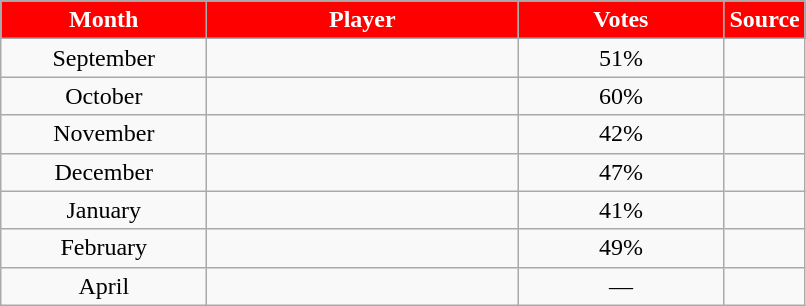<table class="wikitable" style="text-align:center;">
<tr>
<th style="background:#FF0000; color:white;">Month</th>
<th style="background:#FF0000; color:white;">Player</th>
<th style="background:#FF0000; color:white;">Votes</th>
<th style="background:#FF0000; color:white;">Source</th>
</tr>
<tr>
<td style="width:130px;">September</td>
<td style="width:200px;"></td>
<td style="width:130px;">51%</td>
<td style="width:25px;"></td>
</tr>
<tr>
<td style="width:130px;">October</td>
<td style="width:200px;"></td>
<td style="width:130px;">60%</td>
<td style="width:25px;"></td>
</tr>
<tr>
<td style="width:130px;">November</td>
<td style="width:200px;"></td>
<td style="width:130px;">42%</td>
<td style="width:25px;"></td>
</tr>
<tr>
<td style="width:130px;">December</td>
<td style="width:200px;"></td>
<td style="width:130px;">47%</td>
<td style="width:25px;"></td>
</tr>
<tr>
<td style="width:130px;">January</td>
<td style="width:200px;"></td>
<td style="width:130px;">41%</td>
<td style="width:25px;"></td>
</tr>
<tr>
<td style="width:130px;">February</td>
<td style="width:200px;"></td>
<td style="width:130px;">49%</td>
<td style="width:25px;"></td>
</tr>
<tr>
<td style="width:130px;">April</td>
<td style="width:200px;"></td>
<td style="width:130px;">—</td>
<td style="width:25px;"></td>
</tr>
</table>
